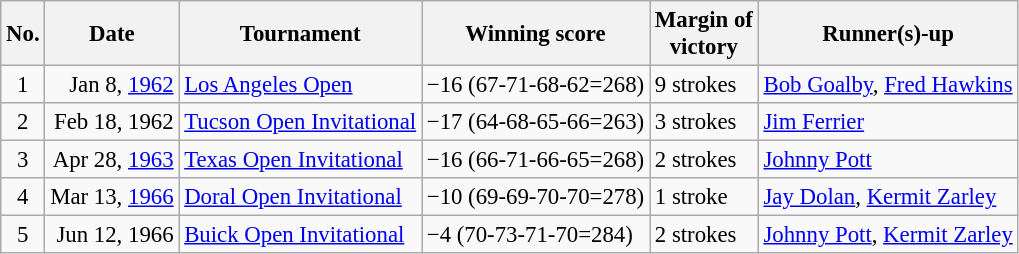<table class="wikitable" style="font-size:95%;">
<tr>
<th>No.</th>
<th>Date</th>
<th>Tournament</th>
<th>Winning score</th>
<th>Margin of<br>victory</th>
<th>Runner(s)-up</th>
</tr>
<tr>
<td align=center>1</td>
<td align=right>Jan 8, <a href='#'>1962</a></td>
<td><a href='#'>Los Angeles Open</a></td>
<td>−16 (67-71-68-62=268)</td>
<td>9 strokes</td>
<td> <a href='#'>Bob Goalby</a>,  <a href='#'>Fred Hawkins</a></td>
</tr>
<tr>
<td align=center>2</td>
<td align=right>Feb 18, 1962</td>
<td><a href='#'>Tucson Open Invitational</a></td>
<td>−17 (64-68-65-66=263)</td>
<td>3 strokes</td>
<td> <a href='#'>Jim Ferrier</a></td>
</tr>
<tr>
<td align=center>3</td>
<td align=right>Apr 28, <a href='#'>1963</a></td>
<td><a href='#'>Texas Open Invitational</a></td>
<td>−16 (66-71-66-65=268)</td>
<td>2 strokes</td>
<td> <a href='#'>Johnny Pott</a></td>
</tr>
<tr>
<td align=center>4</td>
<td align=right>Mar 13, <a href='#'>1966</a></td>
<td><a href='#'>Doral Open Invitational</a></td>
<td>−10 (69-69-70-70=278)</td>
<td>1 stroke</td>
<td> <a href='#'>Jay Dolan</a>,  <a href='#'>Kermit Zarley</a></td>
</tr>
<tr>
<td align=center>5</td>
<td align=right>Jun 12, 1966</td>
<td><a href='#'>Buick Open Invitational</a></td>
<td>−4 (70-73-71-70=284)</td>
<td>2 strokes</td>
<td> <a href='#'>Johnny Pott</a>,  <a href='#'>Kermit Zarley</a></td>
</tr>
</table>
